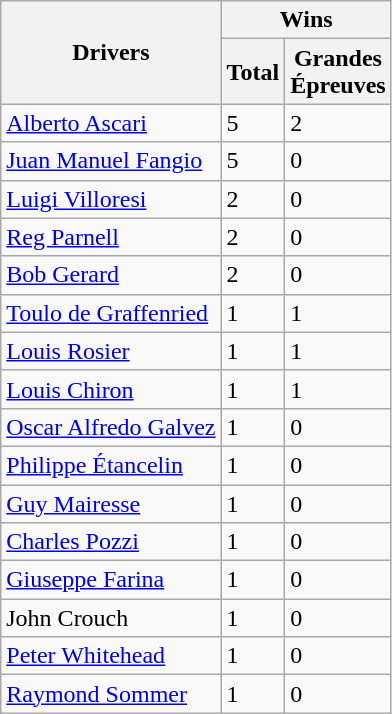<table class="wikitable">
<tr>
<th rowspan="2">Drivers</th>
<th colspan="2">Wins</th>
</tr>
<tr>
<th>Total</th>
<th>Grandes<br>Épreuves</th>
</tr>
<tr>
<td> <a href='#'>Alberto Ascari</a></td>
<td>5</td>
<td>2</td>
</tr>
<tr>
<td> <a href='#'>Juan Manuel Fangio</a></td>
<td>5</td>
<td>0</td>
</tr>
<tr>
<td> <a href='#'>Luigi Villoresi</a></td>
<td>2</td>
<td>0</td>
</tr>
<tr>
<td> <a href='#'>Reg Parnell</a></td>
<td>2</td>
<td>0</td>
</tr>
<tr>
<td> <a href='#'>Bob Gerard</a></td>
<td>2</td>
<td>0</td>
</tr>
<tr>
<td> <a href='#'>Toulo de Graffenried</a></td>
<td>1</td>
<td>1</td>
</tr>
<tr>
<td> <a href='#'>Louis Rosier</a></td>
<td>1</td>
<td>1</td>
</tr>
<tr>
<td> <a href='#'>Louis Chiron</a></td>
<td>1</td>
<td>1</td>
</tr>
<tr>
<td> <a href='#'>Oscar Alfredo Galvez</a></td>
<td>1</td>
<td>0</td>
</tr>
<tr>
<td> <a href='#'>Philippe Étancelin</a></td>
<td>1</td>
<td>0</td>
</tr>
<tr>
<td> <a href='#'>Guy Mairesse</a></td>
<td>1</td>
<td>0</td>
</tr>
<tr>
<td> <a href='#'>Charles Pozzi</a></td>
<td>1</td>
<td>0</td>
</tr>
<tr>
<td> <a href='#'>Giuseppe Farina</a></td>
<td>1</td>
<td>0</td>
</tr>
<tr>
<td> John Crouch</td>
<td>1</td>
<td>0</td>
</tr>
<tr>
<td> <a href='#'>Peter Whitehead</a></td>
<td>1</td>
<td>0</td>
</tr>
<tr>
<td> <a href='#'>Raymond Sommer</a></td>
<td>1</td>
<td>0</td>
</tr>
</table>
